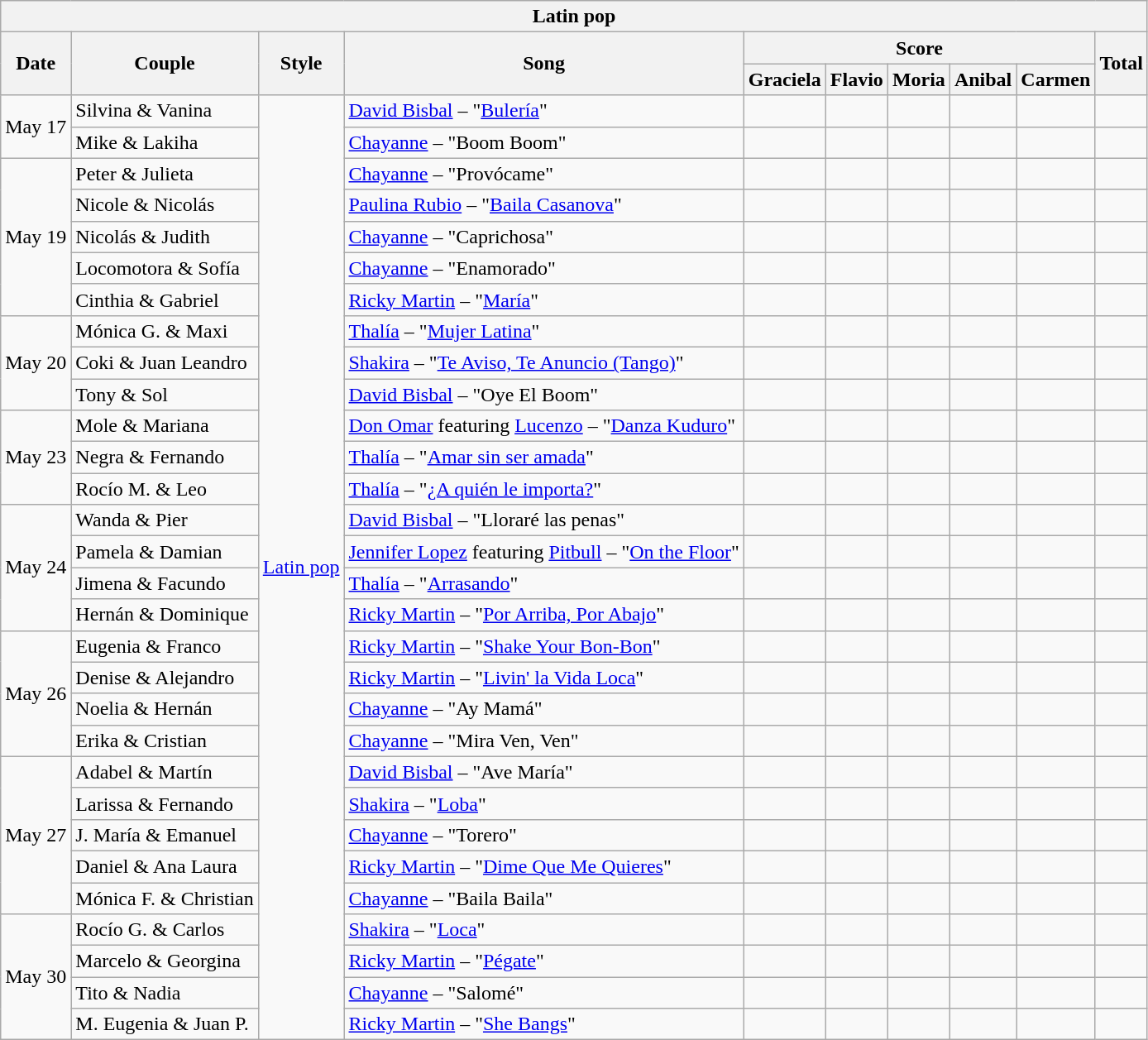<table class="wikitable collapsible collapsed">
<tr>
<th colspan="10" style="text-align:center;"><strong>Latin pop</strong></th>
</tr>
<tr>
<th rowspan="2">Date</th>
<th rowspan="2">Couple</th>
<th rowspan="2">Style</th>
<th rowspan="2">Song</th>
<th colspan="5">Score</th>
<th rowspan="2">Total</th>
</tr>
<tr>
<th>Graciela</th>
<th>Flavio</th>
<th>Moria</th>
<th>Anibal</th>
<th>Carmen</th>
</tr>
<tr>
<td rowspan="2">May 17</td>
<td>Silvina & Vanina</td>
<td rowspan="30"><a href='#'>Latin pop</a></td>
<td><a href='#'>David Bisbal</a> – "<a href='#'>Bulería</a>"</td>
<td></td>
<td></td>
<td></td>
<td></td>
<td></td>
<td></td>
</tr>
<tr>
<td>Mike & Lakiha</td>
<td><a href='#'>Chayanne</a> – "Boom Boom"</td>
<td></td>
<td></td>
<td></td>
<td></td>
<td></td>
<td></td>
</tr>
<tr>
<td rowspan="5">May 19</td>
<td>Peter & Julieta</td>
<td><a href='#'>Chayanne</a> – "Provócame"</td>
<td></td>
<td></td>
<td></td>
<td></td>
<td></td>
<td></td>
</tr>
<tr>
<td>Nicole & Nicolás</td>
<td><a href='#'>Paulina Rubio</a> – "<a href='#'>Baila Casanova</a>"</td>
<td></td>
<td></td>
<td></td>
<td></td>
<td></td>
<td></td>
</tr>
<tr>
<td>Nicolás & Judith</td>
<td><a href='#'>Chayanne</a> – "Caprichosa"</td>
<td></td>
<td></td>
<td></td>
<td></td>
<td></td>
<td></td>
</tr>
<tr>
<td>Locomotora & Sofía</td>
<td><a href='#'>Chayanne</a> – "Enamorado"</td>
<td></td>
<td></td>
<td></td>
<td></td>
<td></td>
<td></td>
</tr>
<tr>
<td>Cinthia & Gabriel</td>
<td><a href='#'>Ricky Martin</a> – "<a href='#'>María</a>"</td>
<td></td>
<td></td>
<td></td>
<td></td>
<td></td>
<td></td>
</tr>
<tr>
<td rowspan="3">May 20</td>
<td>Mónica G. & Maxi</td>
<td><a href='#'>Thalía</a> – "<a href='#'>Mujer Latina</a>"</td>
<td></td>
<td></td>
<td></td>
<td></td>
<td></td>
<td></td>
</tr>
<tr>
<td>Coki & Juan Leandro</td>
<td><a href='#'>Shakira</a> – "<a href='#'>Te Aviso, Te Anuncio (Tango)</a>"</td>
<td></td>
<td></td>
<td></td>
<td></td>
<td></td>
<td></td>
</tr>
<tr>
<td>Tony & Sol</td>
<td><a href='#'>David Bisbal</a> – "Oye El Boom"</td>
<td></td>
<td></td>
<td></td>
<td></td>
<td></td>
<td></td>
</tr>
<tr>
<td rowspan="3">May 23</td>
<td>Mole & Mariana</td>
<td><a href='#'>Don Omar</a> featuring <a href='#'>Lucenzo</a> – "<a href='#'>Danza Kuduro</a>"</td>
<td></td>
<td></td>
<td></td>
<td></td>
<td></td>
<td></td>
</tr>
<tr>
<td>Negra & Fernando</td>
<td><a href='#'>Thalía</a> – "<a href='#'>Amar sin ser amada</a>"</td>
<td></td>
<td></td>
<td></td>
<td></td>
<td></td>
<td></td>
</tr>
<tr>
<td>Rocío M. & Leo</td>
<td><a href='#'>Thalía</a> – "<a href='#'>¿A quién le importa?</a>"</td>
<td></td>
<td></td>
<td></td>
<td></td>
<td></td>
<td></td>
</tr>
<tr>
<td rowspan="4">May 24</td>
<td>Wanda & Pier</td>
<td><a href='#'>David Bisbal</a> – "Lloraré las penas"</td>
<td></td>
<td></td>
<td></td>
<td></td>
<td></td>
<td></td>
</tr>
<tr>
<td>Pamela & Damian</td>
<td><a href='#'>Jennifer Lopez</a> featuring <a href='#'>Pitbull</a> – "<a href='#'>On the Floor</a>"</td>
<td></td>
<td></td>
<td></td>
<td></td>
<td></td>
<td></td>
</tr>
<tr>
<td>Jimena & Facundo</td>
<td><a href='#'>Thalía</a> – "<a href='#'>Arrasando</a>"</td>
<td></td>
<td></td>
<td></td>
<td></td>
<td></td>
<td></td>
</tr>
<tr>
<td>Hernán & Dominique</td>
<td><a href='#'>Ricky Martin</a> – "<a href='#'>Por Arriba, Por Abajo</a>"</td>
<td></td>
<td></td>
<td></td>
<td></td>
<td></td>
<td></td>
</tr>
<tr>
<td rowspan="4">May 26</td>
<td>Eugenia & Franco</td>
<td><a href='#'>Ricky Martin</a> – "<a href='#'>Shake Your Bon-Bon</a>"</td>
<td></td>
<td></td>
<td></td>
<td></td>
<td></td>
<td></td>
</tr>
<tr>
<td>Denise & Alejandro</td>
<td><a href='#'>Ricky Martin</a> – "<a href='#'>Livin' la Vida Loca</a>"</td>
<td></td>
<td></td>
<td></td>
<td></td>
<td></td>
<td></td>
</tr>
<tr>
<td>Noelia & Hernán</td>
<td><a href='#'>Chayanne</a> – "Ay Mamá"</td>
<td></td>
<td></td>
<td></td>
<td></td>
<td></td>
<td></td>
</tr>
<tr>
<td>Erika & Cristian</td>
<td><a href='#'>Chayanne</a> – "Mira Ven, Ven"</td>
<td></td>
<td></td>
<td></td>
<td></td>
<td></td>
<td></td>
</tr>
<tr>
<td rowspan="5">May 27</td>
<td>Adabel & Martín</td>
<td><a href='#'>David Bisbal</a> – "Ave María"</td>
<td></td>
<td></td>
<td></td>
<td></td>
<td></td>
<td></td>
</tr>
<tr>
<td>Larissa & Fernando</td>
<td><a href='#'>Shakira</a> – "<a href='#'>Loba</a>"</td>
<td></td>
<td></td>
<td></td>
<td></td>
<td></td>
<td></td>
</tr>
<tr>
<td>J. María & Emanuel</td>
<td><a href='#'>Chayanne</a> – "Torero"</td>
<td></td>
<td></td>
<td></td>
<td></td>
<td></td>
<td></td>
</tr>
<tr>
<td>Daniel & Ana Laura</td>
<td><a href='#'>Ricky Martin</a> – "<a href='#'>Dime Que Me Quieres</a>"</td>
<td></td>
<td></td>
<td></td>
<td></td>
<td></td>
<td></td>
</tr>
<tr>
<td>Mónica F. & Christian</td>
<td><a href='#'>Chayanne</a> – "Baila Baila"</td>
<td></td>
<td></td>
<td></td>
<td></td>
<td></td>
<td></td>
</tr>
<tr>
<td rowspan="4">May 30</td>
<td>Rocío G. & Carlos</td>
<td><a href='#'>Shakira</a> – "<a href='#'>Loca</a>"</td>
<td></td>
<td></td>
<td></td>
<td></td>
<td></td>
<td></td>
</tr>
<tr>
<td>Marcelo & Georgina</td>
<td><a href='#'>Ricky Martin</a> – "<a href='#'>Pégate</a>"</td>
<td></td>
<td></td>
<td></td>
<td></td>
<td></td>
<td></td>
</tr>
<tr>
<td>Tito & Nadia</td>
<td><a href='#'>Chayanne</a> – "Salomé"</td>
<td></td>
<td></td>
<td></td>
<td></td>
<td></td>
<td></td>
</tr>
<tr>
<td>M. Eugenia & Juan P.</td>
<td><a href='#'>Ricky Martin</a> – "<a href='#'>She Bangs</a>"</td>
<td></td>
<td></td>
<td></td>
<td></td>
<td></td>
<td></td>
</tr>
</table>
